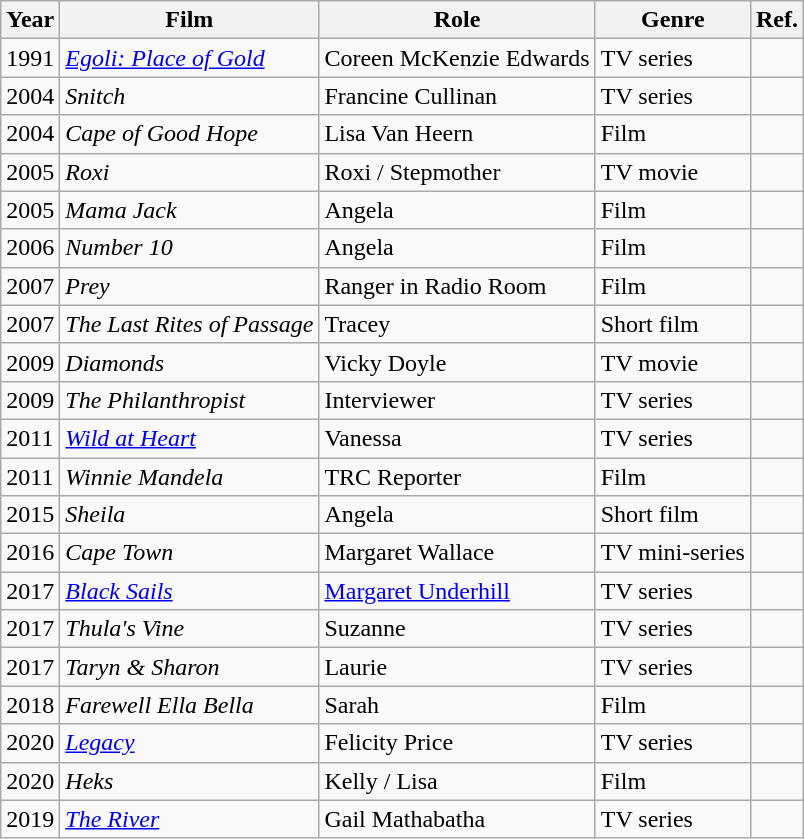<table class="wikitable">
<tr>
<th>Year</th>
<th>Film</th>
<th>Role</th>
<th>Genre</th>
<th>Ref.</th>
</tr>
<tr>
<td>1991</td>
<td><em><a href='#'>Egoli: Place of Gold</a></em></td>
<td>Coreen McKenzie Edwards</td>
<td>TV series</td>
<td></td>
</tr>
<tr>
<td>2004</td>
<td><em>Snitch</em></td>
<td>Francine Cullinan</td>
<td>TV series</td>
<td></td>
</tr>
<tr>
<td>2004</td>
<td><em>Cape of Good Hope</em></td>
<td>Lisa Van Heern</td>
<td>Film</td>
<td></td>
</tr>
<tr>
<td>2005</td>
<td><em>Roxi</em></td>
<td>Roxi / Stepmother</td>
<td>TV movie</td>
<td></td>
</tr>
<tr>
<td>2005</td>
<td><em>Mama Jack</em></td>
<td>Angela</td>
<td>Film</td>
<td></td>
</tr>
<tr>
<td>2006</td>
<td><em>Number 10</em></td>
<td>Angela</td>
<td>Film</td>
<td></td>
</tr>
<tr>
<td>2007</td>
<td><em>Prey</em></td>
<td>Ranger in Radio Room</td>
<td>Film</td>
<td></td>
</tr>
<tr>
<td>2007</td>
<td><em>The Last Rites of Passage</em></td>
<td>Tracey</td>
<td>Short film</td>
<td></td>
</tr>
<tr>
<td>2009</td>
<td><em>Diamonds</em></td>
<td>Vicky Doyle</td>
<td>TV movie</td>
<td></td>
</tr>
<tr>
<td>2009</td>
<td><em>The Philanthropist</em></td>
<td>Interviewer</td>
<td>TV series</td>
<td></td>
</tr>
<tr>
<td>2011</td>
<td><em><a href='#'>Wild at Heart</a></em></td>
<td>Vanessa</td>
<td>TV series</td>
<td></td>
</tr>
<tr>
<td>2011</td>
<td><em>Winnie Mandela</em></td>
<td>TRC Reporter</td>
<td>Film</td>
<td></td>
</tr>
<tr>
<td>2015</td>
<td><em>Sheila</em></td>
<td>Angela</td>
<td>Short film</td>
<td></td>
</tr>
<tr>
<td>2016</td>
<td><em>Cape Town</em></td>
<td>Margaret Wallace</td>
<td>TV mini-series</td>
<td></td>
</tr>
<tr>
<td>2017</td>
<td><em><a href='#'>Black Sails</a></em></td>
<td><a href='#'>Margaret Underhill</a></td>
<td>TV series</td>
<td></td>
</tr>
<tr>
<td>2017</td>
<td><em>Thula's Vine</em></td>
<td>Suzanne</td>
<td>TV series</td>
<td></td>
</tr>
<tr>
<td>2017</td>
<td><em>Taryn & Sharon</em></td>
<td>Laurie</td>
<td>TV series</td>
<td></td>
</tr>
<tr>
<td>2018</td>
<td><em>Farewell Ella Bella</em></td>
<td>Sarah</td>
<td>Film</td>
<td></td>
</tr>
<tr>
<td>2020</td>
<td><em><a href='#'>Legacy</a></em></td>
<td>Felicity Price</td>
<td>TV series</td>
<td></td>
</tr>
<tr>
<td>2020</td>
<td><em>Heks</em></td>
<td>Kelly / Lisa</td>
<td>Film</td>
<td></td>
</tr>
<tr>
<td>2019</td>
<td><em><a href='#'>The River</a></em></td>
<td>Gail Mathabatha</td>
<td>TV series</td>
<td></td>
</tr>
</table>
